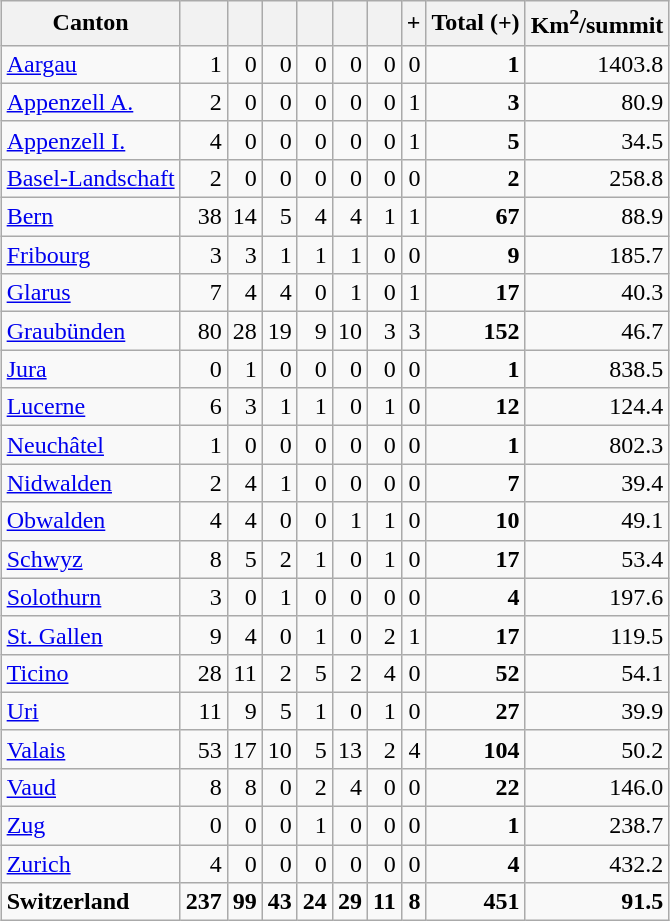<table class="wikitable sortable" style="margin: 1em auto 1em auto;">
<tr>
<th>Canton</th>
<th></th>
<th></th>
<th></th>
<th></th>
<th></th>
<th></th>
<th>+</th>
<th>Total (+)</th>
<th>Km<sup>2</sup>/summit</th>
</tr>
<tr>
<td align=left><a href='#'>Aargau</a></td>
<td align=right>1</td>
<td align=right>0</td>
<td align=right>0</td>
<td align=right>0</td>
<td align=right>0</td>
<td align=right>0</td>
<td align=right>0</td>
<td align=right><strong>1</strong></td>
<td align=right>1403.8</td>
</tr>
<tr>
<td align=left><a href='#'>Appenzell A.</a></td>
<td align=right>2</td>
<td align=right>0</td>
<td align=right>0</td>
<td align=right>0</td>
<td align=right>0</td>
<td align=right>0</td>
<td align=right>1</td>
<td align=right><strong>3</strong></td>
<td align=right>80.9</td>
</tr>
<tr>
<td align=left><a href='#'>Appenzell I.</a></td>
<td align=right>4</td>
<td align=right>0</td>
<td align=right>0</td>
<td align=right>0</td>
<td align=right>0</td>
<td align=right>0</td>
<td align=right>1</td>
<td align=right><strong>5</strong></td>
<td align=right>34.5</td>
</tr>
<tr>
<td align=left><a href='#'>Basel-Landschaft</a></td>
<td align=right>2</td>
<td align=right>0</td>
<td align=right>0</td>
<td align=right>0</td>
<td align=right>0</td>
<td align=right>0</td>
<td align=right>0</td>
<td align=right><strong>2</strong></td>
<td align=right>258.8</td>
</tr>
<tr>
<td align=left><a href='#'>Bern</a></td>
<td align=right>38</td>
<td align=right>14</td>
<td align=right>5</td>
<td align=right>4</td>
<td align=right>4</td>
<td align=right>1</td>
<td align=right>1</td>
<td align=right><strong>67</strong></td>
<td align=right>88.9</td>
</tr>
<tr>
<td align=left><a href='#'>Fribourg</a></td>
<td align=right>3</td>
<td align=right>3</td>
<td align=right>1</td>
<td align=right>1</td>
<td align=right>1</td>
<td align=right>0</td>
<td align=right>0</td>
<td align=right><strong>9</strong></td>
<td align=right>185.7</td>
</tr>
<tr>
<td align=left><a href='#'>Glarus</a></td>
<td align=right>7</td>
<td align=right>4</td>
<td align=right>4</td>
<td align=right>0</td>
<td align=right>1</td>
<td align=right>0</td>
<td align=right>1</td>
<td align=right><strong>17</strong></td>
<td align=right>40.3</td>
</tr>
<tr>
<td align=left><a href='#'>Graubünden</a></td>
<td align=right>80</td>
<td align=right>28</td>
<td align=right>19</td>
<td align=right>9</td>
<td align=right>10</td>
<td align=right>3</td>
<td align=right>3</td>
<td align=right><strong>152</strong></td>
<td align=right>46.7</td>
</tr>
<tr>
<td align=left><a href='#'>Jura</a></td>
<td align=right>0</td>
<td align=right>1</td>
<td align=right>0</td>
<td align=right>0</td>
<td align=right>0</td>
<td align=right>0</td>
<td align=right>0</td>
<td align=right><strong>1</strong></td>
<td align=right>838.5</td>
</tr>
<tr>
<td align=left><a href='#'>Lucerne</a></td>
<td align=right>6</td>
<td align=right>3</td>
<td align=right>1</td>
<td align=right>1</td>
<td align=right>0</td>
<td align=right>1</td>
<td align=right>0</td>
<td align=right><strong>12</strong></td>
<td align=right>124.4</td>
</tr>
<tr>
<td align=left><a href='#'>Neuchâtel</a></td>
<td align=right>1</td>
<td align=right>0</td>
<td align=right>0</td>
<td align=right>0</td>
<td align=right>0</td>
<td align=right>0</td>
<td align=right>0</td>
<td align=right><strong>1</strong></td>
<td align=right>802.3</td>
</tr>
<tr>
<td align=left><a href='#'>Nidwalden</a></td>
<td align=right>2</td>
<td align=right>4</td>
<td align=right>1</td>
<td align=right>0</td>
<td align=right>0</td>
<td align=right>0</td>
<td align=right>0</td>
<td align=right><strong>7</strong></td>
<td align=right>39.4</td>
</tr>
<tr>
<td align=left><a href='#'>Obwalden</a></td>
<td align=right>4</td>
<td align=right>4</td>
<td align=right>0</td>
<td align=right>0</td>
<td align=right>1</td>
<td align=right>1</td>
<td align=right>0</td>
<td align=right><strong>10</strong></td>
<td align=right>49.1</td>
</tr>
<tr>
<td align=left><a href='#'>Schwyz</a></td>
<td align=right>8</td>
<td align=right>5</td>
<td align=right>2</td>
<td align=right>1</td>
<td align=right>0</td>
<td align=right>1</td>
<td align=right>0</td>
<td align=right><strong>17</strong></td>
<td align=right>53.4</td>
</tr>
<tr>
<td align=left><a href='#'>Solothurn</a></td>
<td align=right>3</td>
<td align=right>0</td>
<td align=right>1</td>
<td align=right>0</td>
<td align=right>0</td>
<td align=right>0</td>
<td align=right>0</td>
<td align=right><strong>4</strong></td>
<td align=right>197.6</td>
</tr>
<tr>
<td align=left><a href='#'>St. Gallen</a></td>
<td align=right>9</td>
<td align=right>4</td>
<td align=right>0</td>
<td align=right>1</td>
<td align=right>0</td>
<td align=right>2</td>
<td align=right>1</td>
<td align=right><strong>17</strong></td>
<td align=right>119.5</td>
</tr>
<tr>
<td align=left><a href='#'>Ticino</a></td>
<td align=right>28</td>
<td align=right>11</td>
<td align=right>2</td>
<td align=right>5</td>
<td align=right>2</td>
<td align=right>4</td>
<td align=right>0</td>
<td align=right><strong>52</strong></td>
<td align=right>54.1</td>
</tr>
<tr>
<td align=left><a href='#'>Uri</a></td>
<td align=right>11</td>
<td align=right>9</td>
<td align=right>5</td>
<td align=right>1</td>
<td align=right>0</td>
<td align=right>1</td>
<td align=right>0</td>
<td align=right><strong>27</strong></td>
<td align=right>39.9</td>
</tr>
<tr>
<td align=left><a href='#'>Valais</a></td>
<td align=right>53</td>
<td align=right>17</td>
<td align=right>10</td>
<td align=right>5</td>
<td align=right>13</td>
<td align=right>2</td>
<td align=right>4</td>
<td align=right><strong>104</strong></td>
<td align=right>50.2</td>
</tr>
<tr>
<td align=left><a href='#'>Vaud</a></td>
<td align=right>8</td>
<td align=right>8</td>
<td align=right>0</td>
<td align=right>2</td>
<td align=right>4</td>
<td align=right>0</td>
<td align=right>0</td>
<td align=right><strong>22</strong></td>
<td align=right>146.0</td>
</tr>
<tr>
<td align=left><a href='#'>Zug</a></td>
<td align=right>0</td>
<td align=right>0</td>
<td align=right>0</td>
<td align=right>1</td>
<td align=right>0</td>
<td align=right>0</td>
<td align=right>0</td>
<td align=right><strong>1</strong></td>
<td align=right>238.7</td>
</tr>
<tr>
<td align=left><a href='#'>Zurich</a></td>
<td align=right>4</td>
<td align=right>0</td>
<td align=right>0</td>
<td align=right>0</td>
<td align=right>0</td>
<td align=right>0</td>
<td align=right>0</td>
<td align=right><strong>4</strong></td>
<td align=right>432.2</td>
</tr>
<tr class="sortbottom">
<td align=left><strong>Switzerland</strong></td>
<td align=right><strong>237</strong></td>
<td align=right><strong>99</strong></td>
<td align=right><strong>43</strong></td>
<td align=right><strong>24</strong></td>
<td align=right><strong>29</strong></td>
<td align=right><strong>11</strong></td>
<td align=right><strong>8</strong></td>
<td align=right><strong>451</strong></td>
<td align=right><strong>91.5</strong></td>
</tr>
</table>
